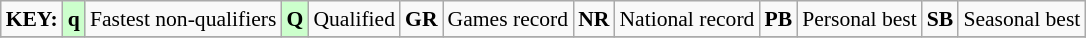<table class="wikitable" style="margin:0.5em auto; font-size:90%;">
<tr>
<td><strong>KEY:</strong></td>
<td bgcolor=ccffcc align=center><strong>q</strong></td>
<td>Fastest non-qualifiers</td>
<td bgcolor=ccffcc align=center><strong>Q</strong></td>
<td>Qualified</td>
<td align=center><strong>GR</strong></td>
<td>Games record</td>
<td align=center><strong>NR</strong></td>
<td>National record</td>
<td align=center><strong>PB</strong></td>
<td>Personal best</td>
<td align=center><strong>SB</strong></td>
<td>Seasonal best</td>
</tr>
<tr>
</tr>
</table>
